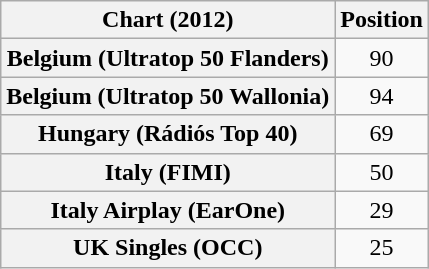<table class="wikitable sortable plainrowheaders" style="text-align:center">
<tr>
<th scope="col">Chart (2012)</th>
<th scope="col">Position</th>
</tr>
<tr>
<th scope="row">Belgium (Ultratop 50 Flanders)</th>
<td>90</td>
</tr>
<tr>
<th scope="row">Belgium (Ultratop 50 Wallonia)</th>
<td>94</td>
</tr>
<tr>
<th scope="row">Hungary (Rádiós Top 40)</th>
<td>69</td>
</tr>
<tr>
<th scope="row">Italy (FIMI)</th>
<td>50</td>
</tr>
<tr>
<th scope="row">Italy Airplay (EarOne)</th>
<td>29</td>
</tr>
<tr>
<th scope="row">UK Singles (OCC)</th>
<td>25</td>
</tr>
</table>
